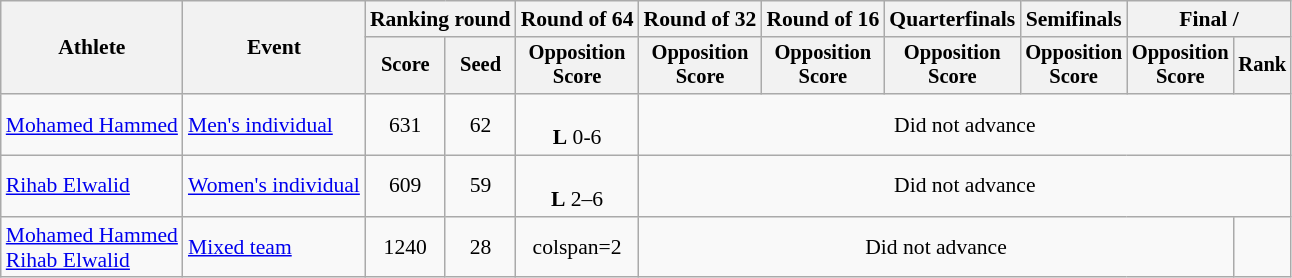<table class="wikitable" style="font-size:90%">
<tr>
<th rowspan=2>Athlete</th>
<th rowspan=2>Event</th>
<th colspan="2">Ranking round</th>
<th>Round of 64</th>
<th>Round of 32</th>
<th>Round of 16</th>
<th>Quarterfinals</th>
<th>Semifinals</th>
<th colspan="2">Final / </th>
</tr>
<tr style="font-size:95%">
<th>Score</th>
<th>Seed</th>
<th>Opposition<br>Score</th>
<th>Opposition<br>Score</th>
<th>Opposition<br>Score</th>
<th>Opposition<br>Score</th>
<th>Opposition<br>Score</th>
<th>Opposition<br>Score</th>
<th>Rank</th>
</tr>
<tr align=center>
<td align=left><a href='#'>Mohamed Hammed</a></td>
<td align=left><a href='#'>Men's individual</a></td>
<td>631</td>
<td>62</td>
<td><br> <strong>L</strong> 0-6</td>
<td colspan=6>Did not advance</td>
</tr>
<tr align=center>
<td align=left><a href='#'>Rihab Elwalid</a></td>
<td align=left><a href='#'>Women's individual</a></td>
<td>609</td>
<td>59</td>
<td><br><strong>L</strong> 2–6</td>
<td colspan=6>Did not advance</td>
</tr>
<tr align=center>
<td align=left><a href='#'>Mohamed Hammed</a><br><a href='#'>Rihab Elwalid</a></td>
<td align=left><a href='#'>Mixed team</a></td>
<td>1240</td>
<td>28</td>
<td>colspan=2 </td>
<td colspan=5>Did not advance</td>
</tr>
</table>
